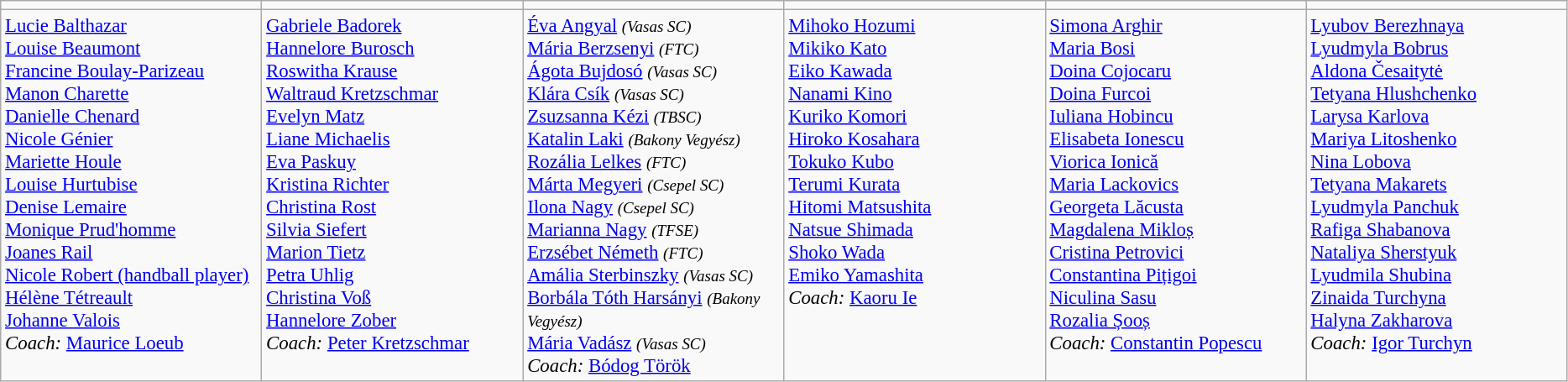<table class="wikitable">
<tr>
<td style="text-align:center; width:200px"></td>
<td style="text-align:center; width:200px"></td>
<td style="text-align:center; width:200px"></td>
<td style="text-align:center; width:200px"></td>
<td style="text-align:center; width:200px"></td>
<td style="text-align:center; width:200px"></td>
</tr>
<tr style="font-size:95%">
<td valign=top><a href='#'>Lucie Balthazar</a><br><a href='#'>Louise Beaumont</a><br><a href='#'>Francine Boulay-Parizeau</a><br><a href='#'>Manon Charette</a><br><a href='#'>Danielle Chenard</a><br><a href='#'>Nicole Génier</a><br><a href='#'>Mariette Houle</a><br><a href='#'>Louise Hurtubise</a><br><a href='#'>Denise Lemaire</a><br><a href='#'>Monique Prud'homme</a><br><a href='#'>Joanes Rail</a><br><a href='#'>Nicole Robert (handball player)</a><br><a href='#'>Hélène Tétreault</a><br><a href='#'>Johanne Valois</a><br><em>Coach:</em> <a href='#'>Maurice Loeub</a></td>
<td valign=top><a href='#'>Gabriele Badorek</a><br><a href='#'>Hannelore Burosch</a><br><a href='#'>Roswitha Krause</a><br><a href='#'>Waltraud Kretzschmar</a><br><a href='#'>Evelyn Matz</a><br><a href='#'>Liane Michaelis</a><br><a href='#'>Eva Paskuy</a><br><a href='#'>Kristina Richter</a><br><a href='#'>Christina Rost</a><br><a href='#'>Silvia Siefert</a><br><a href='#'>Marion Tietz</a><br><a href='#'>Petra Uhlig</a><br><a href='#'>Christina Voß</a><br><a href='#'>Hannelore Zober</a><br><em>Coach:</em> <a href='#'>Peter Kretzschmar</a></td>
<td valign=top><a href='#'>Éva Angyal</a> <small><em>(Vasas SC)</em></small><br><a href='#'>Mária Berzsenyi</a> <small><em>(FTC)</em></small><br><a href='#'>Ágota Bujdosó</a> <small><em>(Vasas SC)</em></small><br><a href='#'>Klára Csík</a> <small><em>(Vasas SC)</em></small><br><a href='#'>Zsuzsanna Kézi</a> <small><em>(TBSC)</em></small><br><a href='#'>Katalin Laki</a> <small><em>(Bakony Vegyész)</em></small><br><a href='#'>Rozália Lelkes</a> <small><em>(FTC)</em></small><br><a href='#'>Márta Megyeri</a> <small><em>(Csepel SC)</em></small><br><a href='#'>Ilona Nagy</a> <small><em>(Csepel SC)</em></small><br><a href='#'>Marianna Nagy</a> <small><em>(TFSE)</em></small><br><a href='#'>Erzsébet Németh</a> <small><em>(FTC)</em></small><br><a href='#'>Amália Sterbinszky</a> <small><em>(Vasas SC)</em></small><br><a href='#'>Borbála Tóth Harsányi</a> <small><em>(Bakony Vegyész)</em></small><br><a href='#'>Mária Vadász</a> <small><em>(Vasas SC)</em></small><br><em>Coach:</em> <a href='#'>Bódog Török</a></td>
<td valign=top><a href='#'>Mihoko Hozumi</a><br><a href='#'>Mikiko Kato</a><br><a href='#'>Eiko Kawada</a><br><a href='#'>Nanami Kino</a><br><a href='#'>Kuriko Komori</a><br><a href='#'>Hiroko Kosahara</a><br><a href='#'>Tokuko Kubo</a><br><a href='#'>Terumi Kurata</a><br><a href='#'>Hitomi Matsushita</a><br><a href='#'>Natsue Shimada</a><br><a href='#'>Shoko Wada</a><br><a href='#'>Emiko Yamashita</a><br><em>Coach:</em> <a href='#'>Kaoru Ie</a></td>
<td valign=top><a href='#'>Simona Arghir</a><br><a href='#'>Maria Bosi</a><br><a href='#'>Doina Cojocaru</a><br><a href='#'>Doina Furcoi</a><br><a href='#'>Iuliana Hobincu</a><br><a href='#'>Elisabeta Ionescu</a><br><a href='#'>Viorica Ionică</a><br><a href='#'>Maria Lackovics</a><br><a href='#'>Georgeta Lăcusta</a><br><a href='#'>Magdalena Mikloș</a><br><a href='#'>Cristina Petrovici</a><br><a href='#'>Constantina Pițigoi</a><br><a href='#'>Niculina Sasu</a><br><a href='#'>Rozalia Șooș</a><br><em>Coach:</em> <a href='#'>Constantin Popescu</a></td>
<td valign=top><a href='#'>Lyubov Berezhnaya</a><br><a href='#'>Lyudmyla Bobrus</a><br><a href='#'>Aldona Česaitytė</a><br><a href='#'>Tetyana Hlushchenko</a><br><a href='#'>Larysa Karlova</a><br><a href='#'>Mariya Litoshenko</a><br><a href='#'>Nina Lobova</a><br><a href='#'>Tetyana Makarets</a><br><a href='#'>Lyudmyla Panchuk</a><br><a href='#'>Rafiga Shabanova</a><br><a href='#'>Nataliya Sherstyuk</a><br><a href='#'>Lyudmila Shubina</a><br><a href='#'>Zinaida Turchyna</a><br><a href='#'>Halyna Zakharova</a><br><em>Coach:</em> <a href='#'>Igor Turchyn</a></td>
</tr>
</table>
